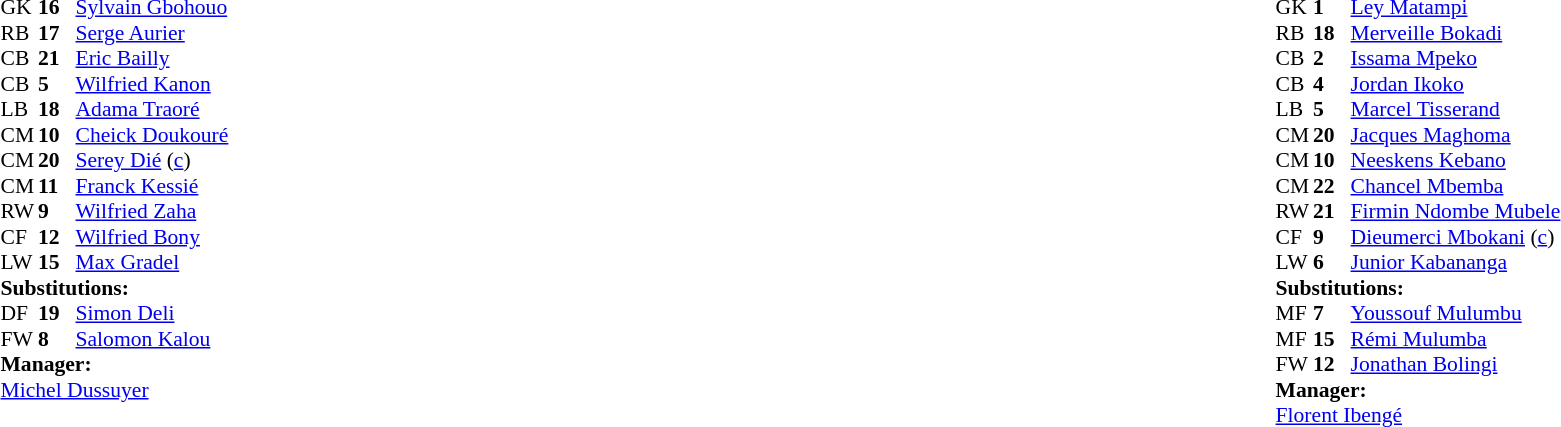<table width="100%">
<tr>
<td valign="top" width="40%"><br><table style="font-size:90%" cellspacing="0" cellpadding="0">
<tr>
<th width=25></th>
<th width=25></th>
</tr>
<tr>
<td>GK</td>
<td><strong>16</strong></td>
<td><a href='#'>Sylvain Gbohouo</a></td>
</tr>
<tr>
<td>RB</td>
<td><strong>17</strong></td>
<td><a href='#'>Serge Aurier</a></td>
</tr>
<tr>
<td>CB</td>
<td><strong>21</strong></td>
<td><a href='#'>Eric Bailly</a></td>
</tr>
<tr>
<td>CB</td>
<td><strong>5</strong></td>
<td><a href='#'>Wilfried Kanon</a></td>
</tr>
<tr>
<td>LB</td>
<td><strong>18</strong></td>
<td><a href='#'>Adama Traoré</a></td>
<td></td>
<td></td>
</tr>
<tr>
<td>CM</td>
<td><strong>10</strong></td>
<td><a href='#'>Cheick Doukouré</a></td>
</tr>
<tr>
<td>CM</td>
<td><strong>20</strong></td>
<td><a href='#'>Serey Dié</a> (<a href='#'>c</a>)</td>
</tr>
<tr>
<td>CM</td>
<td><strong>11</strong></td>
<td><a href='#'>Franck Kessié</a></td>
<td></td>
</tr>
<tr>
<td>RW</td>
<td><strong>9</strong></td>
<td><a href='#'>Wilfried Zaha</a></td>
</tr>
<tr>
<td>CF</td>
<td><strong>12</strong></td>
<td><a href='#'>Wilfried Bony</a></td>
</tr>
<tr>
<td>LW</td>
<td><strong>15</strong></td>
<td><a href='#'>Max Gradel</a></td>
<td></td>
<td></td>
</tr>
<tr>
<td colspan=3><strong>Substitutions:</strong></td>
</tr>
<tr>
<td>DF</td>
<td><strong>19</strong></td>
<td><a href='#'>Simon Deli</a></td>
<td></td>
<td></td>
</tr>
<tr>
<td>FW</td>
<td><strong>8</strong></td>
<td><a href='#'>Salomon Kalou</a></td>
<td></td>
<td></td>
</tr>
<tr>
<td colspan=3><strong>Manager:</strong></td>
</tr>
<tr>
<td colspan=3> <a href='#'>Michel Dussuyer</a></td>
</tr>
</table>
</td>
<td valign="top"></td>
<td valign="top" width="50%"><br><table style="font-size:90%; margin:auto" cellspacing="0" cellpadding="0">
<tr>
<th width=25></th>
<th width=25></th>
</tr>
<tr>
<td>GK</td>
<td><strong>1</strong></td>
<td><a href='#'>Ley Matampi</a></td>
</tr>
<tr>
<td>RB</td>
<td><strong>18</strong></td>
<td><a href='#'>Merveille Bokadi</a></td>
</tr>
<tr>
<td>CB</td>
<td><strong>2</strong></td>
<td><a href='#'>Issama Mpeko</a></td>
</tr>
<tr>
<td>CB</td>
<td><strong>4</strong></td>
<td><a href='#'>Jordan Ikoko</a></td>
<td></td>
<td></td>
</tr>
<tr>
<td>LB</td>
<td><strong>5</strong></td>
<td><a href='#'>Marcel Tisserand</a></td>
</tr>
<tr>
<td>CM</td>
<td><strong>20</strong></td>
<td><a href='#'>Jacques Maghoma</a></td>
<td></td>
<td></td>
</tr>
<tr>
<td>CM</td>
<td><strong>10</strong></td>
<td><a href='#'>Neeskens Kebano</a></td>
</tr>
<tr>
<td>CM</td>
<td><strong>22</strong></td>
<td><a href='#'>Chancel Mbemba</a></td>
</tr>
<tr>
<td>RW</td>
<td><strong>21</strong></td>
<td><a href='#'>Firmin Ndombe Mubele</a></td>
</tr>
<tr>
<td>CF</td>
<td><strong>9</strong></td>
<td><a href='#'>Dieumerci Mbokani</a> (<a href='#'>c</a>)</td>
</tr>
<tr>
<td>LW</td>
<td><strong>6</strong></td>
<td><a href='#'>Junior Kabananga</a></td>
<td></td>
<td></td>
</tr>
<tr>
<td colspan=3><strong>Substitutions:</strong></td>
</tr>
<tr>
<td>MF</td>
<td><strong>7</strong></td>
<td><a href='#'>Youssouf Mulumbu</a></td>
<td></td>
<td></td>
</tr>
<tr>
<td>MF</td>
<td><strong>15</strong></td>
<td><a href='#'>Rémi Mulumba</a></td>
<td></td>
<td></td>
</tr>
<tr>
<td>FW</td>
<td><strong>12</strong></td>
<td><a href='#'>Jonathan Bolingi</a></td>
<td></td>
<td></td>
</tr>
<tr>
<td colspan=3><strong>Manager:</strong></td>
</tr>
<tr>
<td colspan=3><a href='#'>Florent Ibengé</a></td>
</tr>
</table>
</td>
</tr>
</table>
